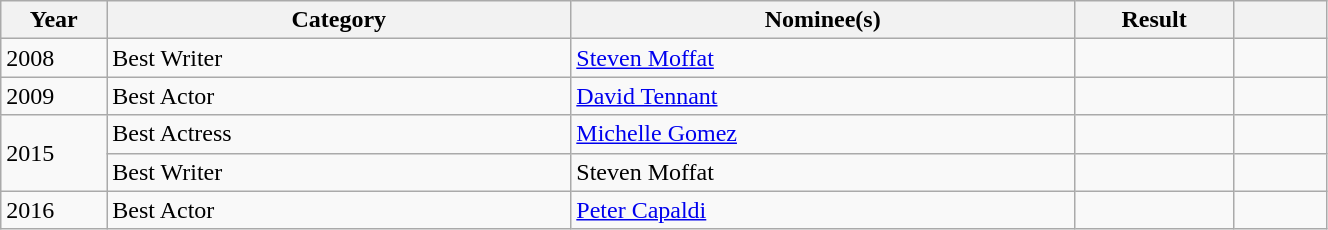<table class="wikitable" style="width:70%">
<tr>
<th style="width:8%">Year</th>
<th style="width:35%">Category</th>
<th style="width:38%">Nominee(s)</th>
<th style="width:12%">Result</th>
<th style="width:7%"></th>
</tr>
<tr>
<td>2008</td>
<td>Best Writer</td>
<td><a href='#'>Steven Moffat</a></td>
<td></td>
<td></td>
</tr>
<tr>
<td>2009</td>
<td>Best Actor</td>
<td><a href='#'>David Tennant</a></td>
<td></td>
<td></td>
</tr>
<tr>
<td rowspan="2">2015</td>
<td>Best Actress</td>
<td><a href='#'>Michelle Gomez</a></td>
<td></td>
<td></td>
</tr>
<tr>
<td>Best Writer</td>
<td>Steven Moffat</td>
<td></td>
<td></td>
</tr>
<tr>
<td>2016</td>
<td>Best Actor</td>
<td><a href='#'>Peter Capaldi</a></td>
<td></td>
<td></td>
</tr>
</table>
